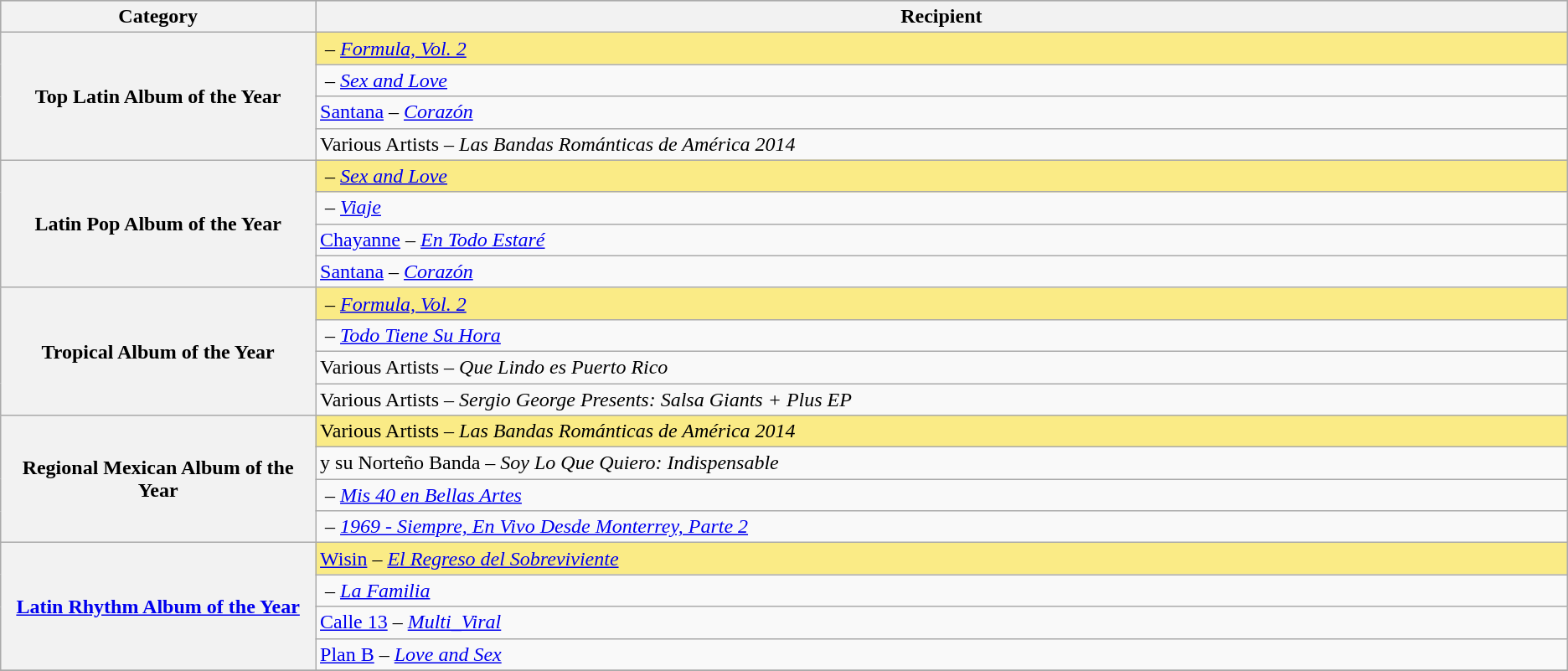<table class="wikitable sortable">
<tr style="background:#bebebe;">
<th scope="col" style="width:1%;">Category</th>
<th scope="col" style="width:5%;">Recipient</th>
</tr>
<tr>
<th scope="row" rowspan=4 style="text-align:center">Top Latin Album of the Year</th>
<td style="background:#FAEB86"> – <em><a href='#'>Formula, Vol. 2</a></em></td>
</tr>
<tr>
<td> – <em><a href='#'>Sex and Love</a></em></td>
</tr>
<tr>
<td><a href='#'>Santana</a> – <em><a href='#'>Corazón</a></em></td>
</tr>
<tr>
<td>Various Artists – <em>Las Bandas Románticas de América 2014</em></td>
</tr>
<tr>
<th scope="row" rowspan=4 style="text-align:center">Latin Pop Album of the Year</th>
<td style="background:#FAEB86"> – <em><a href='#'>Sex and Love</a></em></td>
</tr>
<tr>
<td> – <em><a href='#'>Viaje</a></em></td>
</tr>
<tr>
<td><a href='#'>Chayanne</a> – <em><a href='#'>En Todo Estaré</a></em></td>
</tr>
<tr>
<td><a href='#'>Santana</a> – <em><a href='#'>Corazón</a></em></td>
</tr>
<tr>
<th scope="row" rowspan=4 style="text-align:center">Tropical Album of the Year</th>
<td style="background:#FAEB86"> – <em><a href='#'>Formula, Vol. 2</a></em></td>
</tr>
<tr>
<td> – <em><a href='#'>Todo Tiene Su Hora</a></em></td>
</tr>
<tr>
<td>Various Artists – <em>Que Lindo es Puerto Rico</em></td>
</tr>
<tr>
<td>Various Artists – <em>Sergio George Presents: Salsa Giants + Plus EP</em></td>
</tr>
<tr>
<th scope="row" rowspan=4 style="text-align:center">Regional Mexican Album of the Year</th>
<td style="background:#FAEB86">Various Artists – <em>Las Bandas Románticas de América 2014</em></td>
</tr>
<tr>
<td> y su Norteño Banda – <em>Soy Lo Que Quiero: Indispensable</em></td>
</tr>
<tr>
<td> – <em><a href='#'>Mis 40 en Bellas Artes</a></em></td>
</tr>
<tr>
<td> – <em><a href='#'>1969 - Siempre, En Vivo Desde Monterrey, Parte 2</a></em></td>
</tr>
<tr>
<th scope="row" rowspan=4 style="text-align:center"><a href='#'>Latin Rhythm Album of the Year</a></th>
<td style="background:#FAEB86"><a href='#'>Wisin</a> – <em><a href='#'>El Regreso del Sobreviviente</a></em></td>
</tr>
<tr>
<td> – <em><a href='#'>La Familia</a></em></td>
</tr>
<tr>
<td><a href='#'>Calle 13</a> – <em><a href='#'>Multi_Viral</a></em></td>
</tr>
<tr>
<td><a href='#'>Plan B</a> – <em><a href='#'>Love and Sex</a></em></td>
</tr>
<tr>
</tr>
</table>
